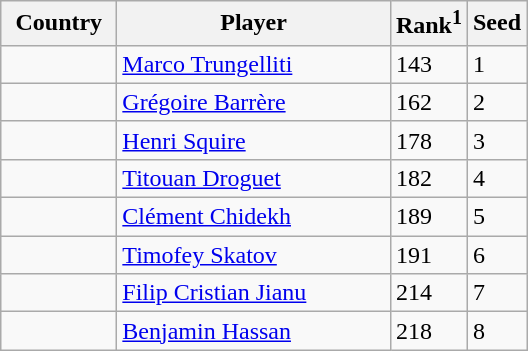<table class="sortable wikitable">
<tr>
<th width="70">Country</th>
<th width="175">Player</th>
<th>Rank<sup>1</sup></th>
<th>Seed</th>
</tr>
<tr>
<td></td>
<td><a href='#'>Marco Trungelliti</a></td>
<td>143</td>
<td>1</td>
</tr>
<tr>
<td></td>
<td><a href='#'>Grégoire Barrère</a></td>
<td>162</td>
<td>2</td>
</tr>
<tr>
<td></td>
<td><a href='#'>Henri Squire</a></td>
<td>178</td>
<td>3</td>
</tr>
<tr>
<td></td>
<td><a href='#'>Titouan Droguet</a></td>
<td>182</td>
<td>4</td>
</tr>
<tr>
<td></td>
<td><a href='#'>Clément Chidekh</a></td>
<td>189</td>
<td>5</td>
</tr>
<tr>
<td></td>
<td><a href='#'>Timofey Skatov</a></td>
<td>191</td>
<td>6</td>
</tr>
<tr>
<td></td>
<td><a href='#'>Filip Cristian Jianu</a></td>
<td>214</td>
<td>7</td>
</tr>
<tr>
<td></td>
<td><a href='#'>Benjamin Hassan</a></td>
<td>218</td>
<td>8</td>
</tr>
</table>
